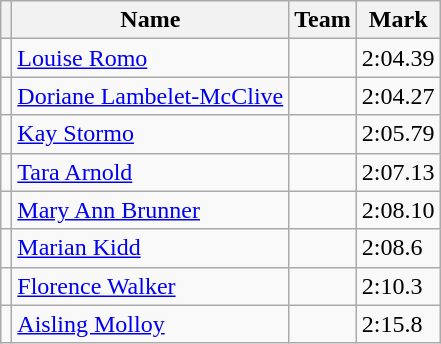<table class=wikitable>
<tr>
<th></th>
<th>Name</th>
<th>Team</th>
<th>Mark</th>
</tr>
<tr>
<td></td>
<td><a href='#'>Louise Romo</a></td>
<td></td>
<td>2:04.39</td>
</tr>
<tr>
<td></td>
<td><a href='#'>Doriane Lambelet-McClive</a></td>
<td></td>
<td>2:04.27</td>
</tr>
<tr>
<td></td>
<td><a href='#'>Kay Stormo</a></td>
<td></td>
<td>2:05.79</td>
</tr>
<tr>
<td></td>
<td><a href='#'>Tara Arnold</a></td>
<td></td>
<td>2:07.13</td>
</tr>
<tr>
<td></td>
<td><a href='#'>Mary Ann Brunner</a></td>
<td></td>
<td>2:08.10</td>
</tr>
<tr>
<td></td>
<td><a href='#'>Marian Kidd</a></td>
<td></td>
<td>2:08.6</td>
</tr>
<tr>
<td></td>
<td><a href='#'>Florence Walker</a></td>
<td></td>
<td>2:10.3</td>
</tr>
<tr>
<td></td>
<td><a href='#'>Aisling Molloy</a></td>
<td></td>
<td>2:15.8</td>
</tr>
</table>
